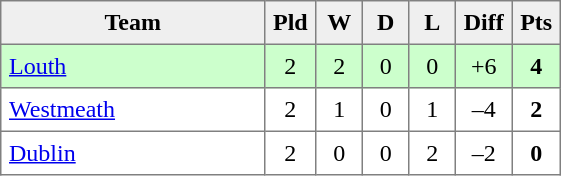<table style=border-collapse:collapse border=1 cellspacing=0 cellpadding=5>
<tr align=center bgcolor=#efefef>
<th width=165>Team</th>
<th width=20>Pld</th>
<th width=20>W</th>
<th width=20>D</th>
<th width=20>L</th>
<th width=20>Diff</th>
<th width=20>Pts</th>
</tr>
<tr align=center style="background:#cfc;">
<td style="text-align:left;"> <a href='#'>Louth</a></td>
<td>2</td>
<td>2</td>
<td>0</td>
<td>0</td>
<td>+6</td>
<td><strong>4</strong></td>
</tr>
<tr align=center>
<td style="text-align:left;"> <a href='#'>Westmeath</a></td>
<td>2</td>
<td>1</td>
<td>0</td>
<td>1</td>
<td>–4</td>
<td><strong>2</strong></td>
</tr>
<tr align=center>
<td style="text-align:left;"> <a href='#'>Dublin</a></td>
<td>2</td>
<td>0</td>
<td>0</td>
<td>2</td>
<td>–2</td>
<td><strong>0</strong></td>
</tr>
</table>
